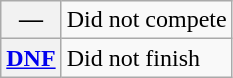<table class="wikitable">
<tr>
<th scope="row">—</th>
<td>Did not compete</td>
</tr>
<tr>
<th scope="row"><a href='#'>DNF</a></th>
<td>Did not finish</td>
</tr>
</table>
